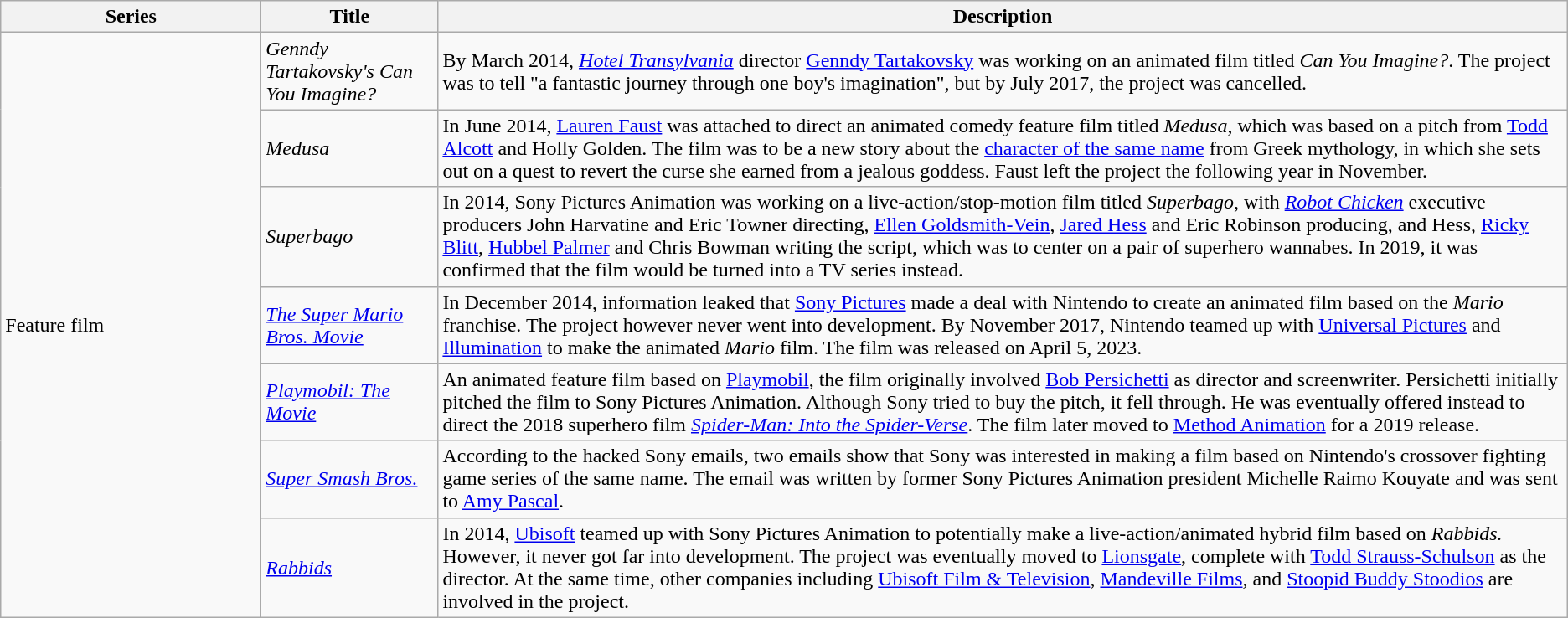<table class="wikitable">
<tr>
<th style="width:150pt;">Series</th>
<th style="width:100pt;">Title</th>
<th>Description</th>
</tr>
<tr>
<td rowspan="7">Feature film</td>
<td><em>Genndy Tartakovsky's Can You Imagine?</em></td>
<td>By March 2014, <em><a href='#'>Hotel Transylvania</a></em> director <a href='#'>Genndy Tartakovsky</a> was working on an animated film titled <em>Can You Imagine?</em>. The project was to tell "a fantastic journey through one boy's imagination", but by July 2017, the project was cancelled.</td>
</tr>
<tr>
<td><em>Medusa</em></td>
<td>In June 2014, <a href='#'>Lauren Faust</a> was attached to direct an animated comedy feature film titled <em>Medusa</em>, which was based on a pitch from <a href='#'>Todd Alcott</a> and Holly Golden. The film was to be a new story about the <a href='#'>character of the same name</a> from Greek mythology, in which she sets out on a quest to revert the curse she earned from a jealous goddess. Faust left the project the following year in November.</td>
</tr>
<tr>
<td><em>Superbago</em></td>
<td>In 2014, Sony Pictures Animation was working on a live-action/stop-motion film titled <em>Superbago</em>, with <em><a href='#'>Robot Chicken</a></em> executive producers John Harvatine and Eric Towner directing, <a href='#'>Ellen Goldsmith-Vein</a>, <a href='#'>Jared Hess</a> and Eric Robinson producing, and Hess, <a href='#'>Ricky Blitt</a>, <a href='#'>Hubbel Palmer</a> and Chris Bowman writing the script, which was to center on a pair of superhero wannabes. In 2019, it was confirmed that the film would be turned into a TV series instead.</td>
</tr>
<tr>
<td><em><a href='#'>The Super Mario Bros. Movie</a></em></td>
<td>In December 2014, information leaked that <a href='#'>Sony Pictures</a> made a deal with Nintendo to create an animated film based on the <em>Mario</em> franchise. The project however never went into development. By November 2017, Nintendo teamed up with <a href='#'>Universal Pictures</a> and <a href='#'>Illumination</a> to make the animated <em>Mario</em> film. The film was released on April 5, 2023.</td>
</tr>
<tr>
<td><em><a href='#'>Playmobil: The Movie</a></em></td>
<td>An animated feature film based on <a href='#'>Playmobil</a>, the film originally involved <a href='#'>Bob Persichetti</a> as director and screenwriter. Persichetti initially pitched the film to Sony Pictures Animation. Although Sony tried to buy the pitch, it fell through. He was eventually offered instead to direct the 2018 superhero film <em><a href='#'>Spider-Man: Into the Spider-Verse</a></em>. The film later moved to <a href='#'>Method Animation</a> for a 2019 release.</td>
</tr>
<tr>
<td><em><a href='#'>Super Smash Bros.</a></em></td>
<td>According to the hacked Sony emails, two emails show that Sony was interested in making a film based on Nintendo's crossover fighting game series of the same name. The email was written by former Sony Pictures Animation president Michelle Raimo Kouyate and was sent to <a href='#'>Amy Pascal</a>.</td>
</tr>
<tr>
<td><em><a href='#'>Rabbids</a></em></td>
<td>In 2014, <a href='#'>Ubisoft</a> teamed up with Sony Pictures Animation to potentially make a live-action/animated hybrid film based on <em>Rabbids.</em> However, it never got far into development. The project was eventually moved to <a href='#'>Lionsgate</a>, complete with <a href='#'>Todd Strauss-Schulson</a> as the director. At the same time, other companies including <a href='#'>Ubisoft Film & Television</a>, <a href='#'>Mandeville Films</a>, and <a href='#'>Stoopid Buddy Stoodios</a> are involved in the project.</td>
</tr>
</table>
